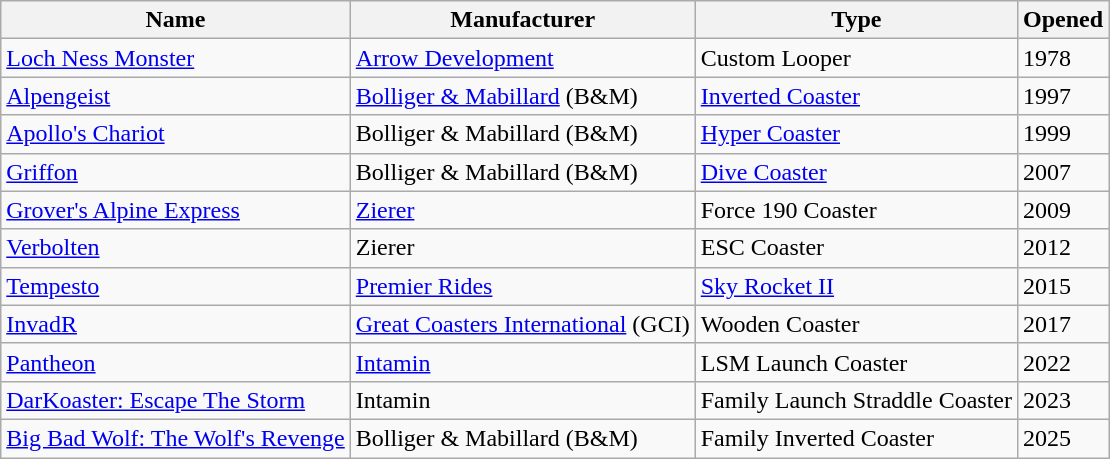<table class="wikitable sortable">
<tr>
<th>Name</th>
<th>Manufacturer</th>
<th>Type</th>
<th>Opened</th>
</tr>
<tr>
<td><a href='#'>Loch Ness Monster</a></td>
<td><a href='#'>Arrow Development</a></td>
<td>Custom Looper</td>
<td>1978</td>
</tr>
<tr>
<td><a href='#'>Alpengeist</a></td>
<td><a href='#'>Bolliger & Mabillard</a> (B&M)</td>
<td><a href='#'>Inverted Coaster</a></td>
<td>1997</td>
</tr>
<tr>
<td><a href='#'>Apollo's Chariot</a></td>
<td>Bolliger & Mabillard (B&M)</td>
<td><a href='#'>Hyper Coaster</a></td>
<td>1999</td>
</tr>
<tr>
<td><a href='#'>Griffon</a></td>
<td>Bolliger & Mabillard (B&M)</td>
<td><a href='#'>Dive Coaster</a></td>
<td>2007</td>
</tr>
<tr>
<td><a href='#'>Grover's Alpine Express</a></td>
<td><a href='#'>Zierer</a></td>
<td>Force 190 Coaster</td>
<td>2009</td>
</tr>
<tr>
<td><a href='#'>Verbolten</a></td>
<td>Zierer</td>
<td>ESC Coaster</td>
<td>2012</td>
</tr>
<tr>
<td><a href='#'>Tempesto</a></td>
<td><a href='#'>Premier Rides</a></td>
<td><a href='#'>Sky Rocket II</a></td>
<td>2015</td>
</tr>
<tr>
<td><a href='#'>InvadR</a></td>
<td><a href='#'>Great Coasters International</a> (GCI)</td>
<td>Wooden Coaster</td>
<td>2017</td>
</tr>
<tr>
<td><a href='#'>Pantheon</a></td>
<td><a href='#'>Intamin</a></td>
<td>LSM Launch Coaster</td>
<td>2022</td>
</tr>
<tr>
<td><a href='#'>DarKoaster: Escape The Storm</a></td>
<td>Intamin</td>
<td>Family Launch Straddle Coaster</td>
<td>2023</td>
</tr>
<tr>
<td><a href='#'>Big Bad Wolf: The Wolf's Revenge</a></td>
<td>Bolliger & Mabillard (B&M)</td>
<td>Family Inverted Coaster</td>
<td>2025</td>
</tr>
</table>
